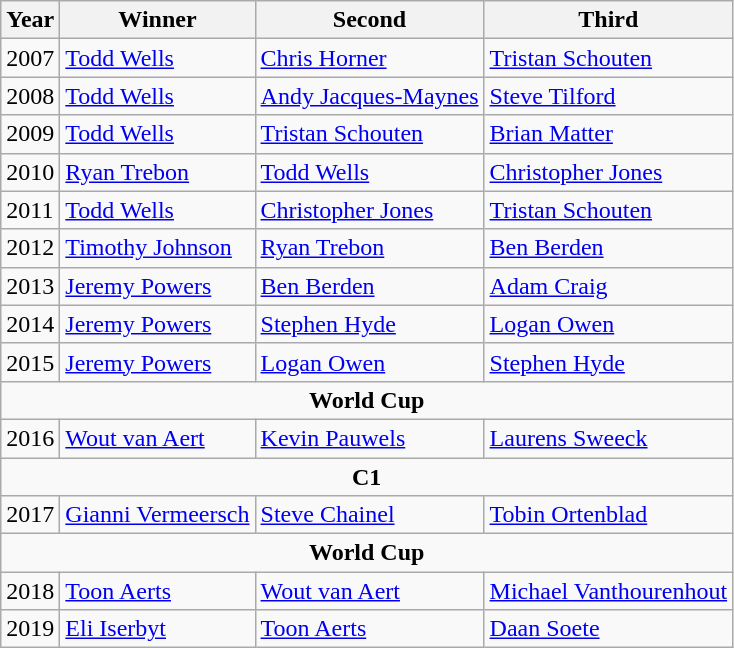<table class="wikitable">
<tr>
<th>Year</th>
<th>Winner</th>
<th>Second</th>
<th>Third</th>
</tr>
<tr>
<td>2007</td>
<td>  <a href='#'>Todd Wells</a></td>
<td>  <a href='#'>Chris Horner</a></td>
<td> <a href='#'>Tristan Schouten</a></td>
</tr>
<tr>
<td>2008</td>
<td>  <a href='#'>Todd Wells</a></td>
<td>  <a href='#'>Andy Jacques-Maynes</a></td>
<td> <a href='#'>Steve Tilford</a></td>
</tr>
<tr>
<td>2009</td>
<td>  <a href='#'>Todd Wells</a></td>
<td>  <a href='#'>Tristan Schouten</a></td>
<td> <a href='#'>Brian Matter</a></td>
</tr>
<tr>
<td>2010</td>
<td>  <a href='#'>Ryan Trebon</a></td>
<td>  <a href='#'>Todd Wells</a></td>
<td> <a href='#'>Christopher Jones</a></td>
</tr>
<tr>
<td>2011</td>
<td>  <a href='#'>Todd Wells</a></td>
<td>  <a href='#'>Christopher Jones</a></td>
<td> <a href='#'>Tristan Schouten</a></td>
</tr>
<tr>
<td>2012</td>
<td>  <a href='#'>Timothy Johnson</a></td>
<td>  <a href='#'>Ryan Trebon</a></td>
<td> <a href='#'>Ben Berden</a></td>
</tr>
<tr>
<td>2013</td>
<td>  <a href='#'>Jeremy Powers</a></td>
<td>  <a href='#'>Ben Berden</a></td>
<td> <a href='#'>Adam Craig</a></td>
</tr>
<tr>
<td>2014</td>
<td>  <a href='#'>Jeremy Powers</a></td>
<td>  <a href='#'>Stephen Hyde</a></td>
<td> <a href='#'>Logan Owen</a></td>
</tr>
<tr>
<td>2015</td>
<td>  <a href='#'>Jeremy Powers</a></td>
<td>  <a href='#'>Logan Owen</a></td>
<td> <a href='#'>Stephen Hyde</a></td>
</tr>
<tr>
<td colspan="4" align=center><strong>World Cup</strong></td>
</tr>
<tr>
<td>2016</td>
<td>  <a href='#'>Wout van Aert</a></td>
<td>  <a href='#'>Kevin Pauwels</a></td>
<td> <a href='#'>Laurens Sweeck</a></td>
</tr>
<tr>
<td colspan="4" align=center><strong>C1</strong></td>
</tr>
<tr>
<td>2017</td>
<td>  <a href='#'>Gianni Vermeersch</a></td>
<td>  <a href='#'>Steve Chainel</a></td>
<td> <a href='#'>Tobin Ortenblad</a></td>
</tr>
<tr>
<td colspan=4 align=center><strong>World Cup</strong></td>
</tr>
<tr>
<td>2018</td>
<td>  <a href='#'>Toon Aerts</a></td>
<td>  <a href='#'>Wout van Aert</a></td>
<td> <a href='#'>Michael Vanthourenhout</a></td>
</tr>
<tr>
<td>2019</td>
<td> <a href='#'>Eli Iserbyt</a></td>
<td> <a href='#'>Toon Aerts</a></td>
<td> <a href='#'>Daan Soete</a></td>
</tr>
</table>
